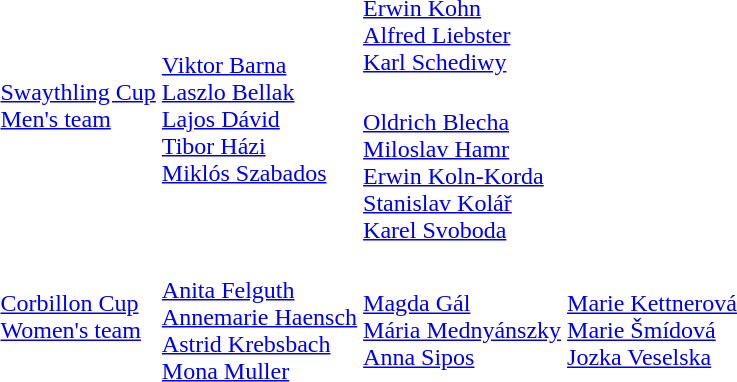<table>
<tr>
<td rowspan=2><a href='#'>Swaythling Cup<br>Men's team</a></td>
<td rowspan=2><br><a href='#'>Viktor Barna</a><br><a href='#'>Laszlo Bellak</a><br><a href='#'>Lajos Dávid</a><br><a href='#'>Tibor Házi</a><br><a href='#'>Miklós Szabados</a></td>
<td><br><a href='#'>Erwin Kohn</a><br><a href='#'>Alfred Liebster</a><br><a href='#'>Karl Schediwy</a></td>
<td rowspan=2></td>
</tr>
<tr>
<td><br><a href='#'>Oldrich Blecha</a><br><a href='#'>Miloslav Hamr</a><br><a href='#'>Erwin Koln-Korda</a><br><a href='#'>Stanislav Kolář</a><br><a href='#'>Karel Svoboda</a></td>
</tr>
<tr>
<td><a href='#'>Corbillon Cup<br>Women's team</a></td>
<td><br><a href='#'>Anita Felguth</a><br><a href='#'>Annemarie Haensch</a><br><a href='#'>Astrid Krebsbach</a><br><a href='#'>Mona Muller</a></td>
<td><br><a href='#'>Magda Gál</a><br><a href='#'>Mária Mednyánszky</a><br><a href='#'>Anna Sipos</a></td>
<td><br><a href='#'>Marie Kettnerová</a><br><a href='#'>Marie Šmídová</a><br><a href='#'>Jozka Veselska</a></td>
</tr>
</table>
